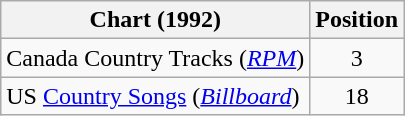<table class="wikitable sortable">
<tr>
<th scope="col">Chart (1992)</th>
<th scope="col">Position</th>
</tr>
<tr>
<td>Canada Country Tracks (<em><a href='#'>RPM</a></em>)</td>
<td align="center">3</td>
</tr>
<tr>
<td>US <a href='#'>Country Songs</a> (<em><a href='#'>Billboard</a></em>)</td>
<td align="center">18</td>
</tr>
</table>
